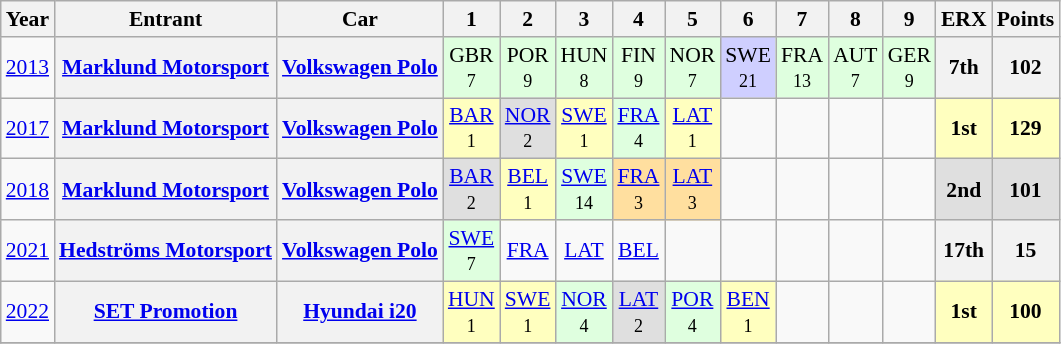<table class="wikitable" border="1" style="text-align:center; font-size:90%;">
<tr valign="top">
<th>Year</th>
<th>Entrant</th>
<th>Car</th>
<th>1</th>
<th>2</th>
<th>3</th>
<th>4</th>
<th>5</th>
<th>6</th>
<th>7</th>
<th>8</th>
<th>9</th>
<th>ERX</th>
<th>Points</th>
</tr>
<tr>
<td><a href='#'>2013</a></td>
<th><a href='#'>Marklund Motorsport</a></th>
<th><a href='#'>Volkswagen Polo</a></th>
<td style="background:#DFFFDF;">GBR<br><small>7</small></td>
<td style="background:#DFFFDF;">POR<br><small>9</small></td>
<td style="background:#DFFFDF;">HUN<br><small>8</small></td>
<td style="background:#DFFFDF;">FIN<br><small>9</small></td>
<td style="background:#DFFFDF;">NOR<br><small>7</small></td>
<td style="background:#CFCFFF;">SWE<br><small>21</small></td>
<td style="background:#DFFFDF;">FRA<br><small>13</small></td>
<td style="background:#DFFFDF;">AUT<br><small>7</small></td>
<td style="background:#DFFFDF;">GER<br><small>9</small></td>
<th>7th</th>
<th>102</th>
</tr>
<tr>
<td><a href='#'>2017</a></td>
<th><a href='#'>Marklund Motorsport</a></th>
<th><a href='#'>Volkswagen Polo</a></th>
<td style="background:#FFFFBF;"><a href='#'>BAR</a><br><small>1</small></td>
<td style="background:#dfdfdf;"><a href='#'>NOR</a><br><small>2</small></td>
<td style="background:#FFFFBF;"><a href='#'>SWE</a><br><small>1</small></td>
<td style="background:#DFFFDF;"><a href='#'>FRA</a><br><small>4</small></td>
<td style="background:#FFFFBF;"><a href='#'>LAT</a><br><small>1</small></td>
<td></td>
<td></td>
<td></td>
<td></td>
<th style="background:#FFFFBF;">1st</th>
<th style="background:#FFFFBF;">129</th>
</tr>
<tr>
<td><a href='#'>2018</a></td>
<th><a href='#'>Marklund Motorsport</a></th>
<th><a href='#'>Volkswagen Polo</a></th>
<td style="background:#dfdfdf;"><a href='#'>BAR</a><br><small>2</small></td>
<td style="background:#FFFFBF;"><a href='#'>BEL</a><br><small>1</small></td>
<td style="background:#DFFFDF;"><a href='#'>SWE</a><br><small>14</small></td>
<td style="background:#FFDF9F;"><a href='#'>FRA</a><br><small>3</small></td>
<td style="background:#FFDF9F;"><a href='#'>LAT</a><br><small>3</small></td>
<td></td>
<td></td>
<td></td>
<td></td>
<th style="background:#dfdfdf;">2nd</th>
<th style="background:#dfdfdf;">101</th>
</tr>
<tr>
<td><a href='#'>2021</a></td>
<th><a href='#'>Hedströms Motorsport</a></th>
<th><a href='#'>Volkswagen Polo</a></th>
<td style="background:#DFFFDF;"><a href='#'>SWE</a><br><small>7</small></td>
<td><a href='#'>FRA</a></td>
<td><a href='#'>LAT</a></td>
<td><a href='#'>BEL</a></td>
<td></td>
<td></td>
<td></td>
<td></td>
<td></td>
<th>17th</th>
<th>15</th>
</tr>
<tr>
<td><a href='#'>2022</a></td>
<th><a href='#'>SET Promotion</a></th>
<th><a href='#'>Hyundai i20</a></th>
<td style="background:#FFFFBF;"><a href='#'>HUN</a><br><small>1</small></td>
<td style="background:#FFFFBF;"><a href='#'>SWE</a><br><small>1</small></td>
<td style="background:#DFFFDF;"><a href='#'>NOR</a><br><small>4</small></td>
<td style="background:#dfdfdf;"><a href='#'>LAT</a><br><small>2</small></td>
<td style="background:#DFFFDF;"><a href='#'>POR</a><br><small>4</small></td>
<td style="background:#FFFFBF;"><a href='#'>BEN</a><br><small>1</small></td>
<td></td>
<td></td>
<td></td>
<th style="background:#FFFFBF;">1st</th>
<th style="background:#FFFFBF;">100</th>
</tr>
<tr>
</tr>
</table>
